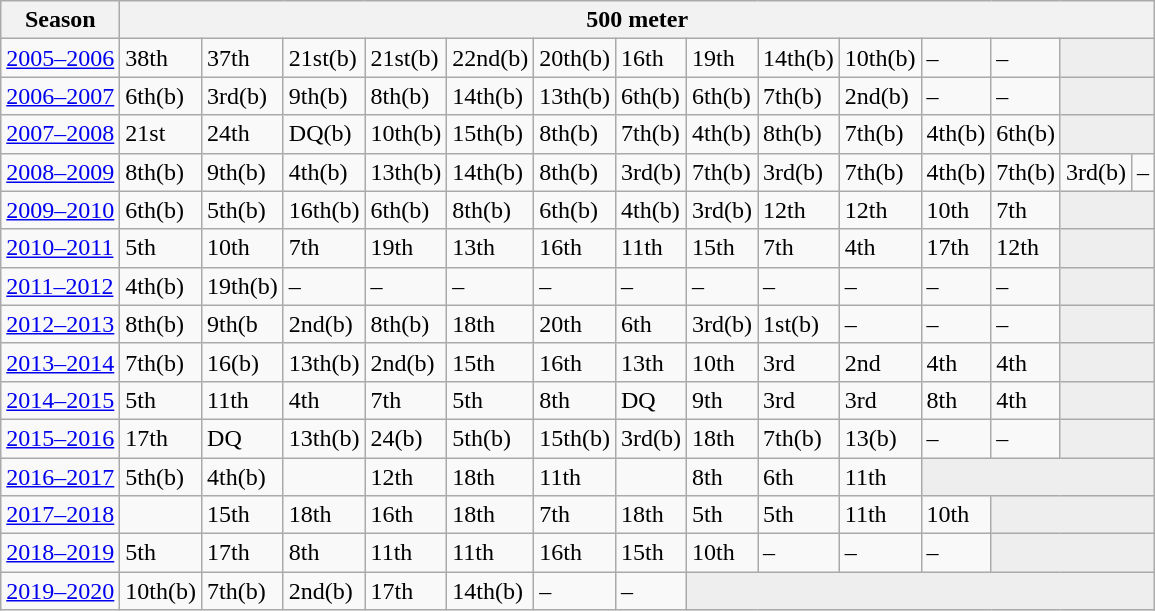<table class="wikitable" style="display: inline-table;">
<tr>
<th>Season</th>
<th colspan="14">500 meter</th>
</tr>
<tr>
<td><a href='#'>2005–2006</a></td>
<td>38th</td>
<td>37th</td>
<td>21st(b)</td>
<td>21st(b)</td>
<td>22nd(b)</td>
<td>20th(b)</td>
<td>16th</td>
<td>19th</td>
<td>14th(b)</td>
<td>10th(b)</td>
<td>–</td>
<td>–</td>
<td colspan="12" bgcolor=#EEEEEE></td>
</tr>
<tr>
<td><a href='#'>2006–2007</a></td>
<td>6th(b)</td>
<td>3rd(b)</td>
<td>9th(b)</td>
<td>8th(b)</td>
<td>14th(b)</td>
<td>13th(b)</td>
<td>6th(b)</td>
<td>6th(b)</td>
<td>7th(b)</td>
<td>2nd(b)</td>
<td>–</td>
<td>–</td>
<td colspan="12" bgcolor=#EEEEEE></td>
</tr>
<tr>
<td><a href='#'>2007–2008</a></td>
<td>21st</td>
<td>24th</td>
<td>DQ(b)</td>
<td>10th(b)</td>
<td>15th(b)</td>
<td>8th(b)</td>
<td>7th(b)</td>
<td>4th(b)</td>
<td>8th(b)</td>
<td>7th(b)</td>
<td>4th(b)</td>
<td>6th(b)</td>
<td colspan="12" bgcolor=#EEEEEE></td>
</tr>
<tr>
<td><a href='#'>2008–2009</a></td>
<td>8th(b)</td>
<td>9th(b)</td>
<td>4th(b)</td>
<td>13th(b)</td>
<td>14th(b)</td>
<td>8th(b)</td>
<td>3rd(b)</td>
<td>7th(b)</td>
<td>3rd(b)</td>
<td>7th(b)</td>
<td>4th(b)</td>
<td>7th(b)</td>
<td>3rd(b)</td>
<td>–</td>
</tr>
<tr>
<td><a href='#'>2009–2010</a></td>
<td>6th(b)</td>
<td>5th(b)</td>
<td>16th(b)</td>
<td>6th(b)</td>
<td>8th(b)</td>
<td>6th(b)</td>
<td>4th(b)</td>
<td>3rd(b)</td>
<td>12th</td>
<td>12th</td>
<td>10th</td>
<td>7th</td>
<td colspan="12" bgcolor=#EEEEEE></td>
</tr>
<tr>
<td><a href='#'>2010–2011</a></td>
<td>5th</td>
<td>10th</td>
<td>7th</td>
<td>19th</td>
<td>13th</td>
<td>16th</td>
<td>11th</td>
<td>15th</td>
<td>7th</td>
<td>4th</td>
<td>17th</td>
<td>12th</td>
<td colspan="12" bgcolor=#EEEEEE></td>
</tr>
<tr>
<td><a href='#'>2011–2012</a></td>
<td>4th(b)</td>
<td>19th(b)</td>
<td>–</td>
<td>–</td>
<td>–</td>
<td>–</td>
<td>–</td>
<td>–</td>
<td>–</td>
<td>–</td>
<td>–</td>
<td>–</td>
<td colspan="12" bgcolor=#EEEEEE></td>
</tr>
<tr>
<td><a href='#'>2012–2013</a></td>
<td>8th(b)</td>
<td>9th(b</td>
<td>2nd(b)</td>
<td>8th(b)</td>
<td>18th</td>
<td>20th</td>
<td>6th</td>
<td>3rd(b)</td>
<td>1st(b)</td>
<td>–</td>
<td>–</td>
<td>–</td>
<td colspan="12" bgcolor=#EEEEEE></td>
</tr>
<tr>
<td><a href='#'>2013–2014</a></td>
<td>7th(b)</td>
<td>16(b)</td>
<td>13th(b)</td>
<td>2nd(b)</td>
<td>15th</td>
<td>16th</td>
<td>13th</td>
<td>10th</td>
<td>3rd</td>
<td>2nd</td>
<td>4th</td>
<td>4th</td>
<td colspan="12" bgcolor=#EEEEEE></td>
</tr>
<tr>
<td><a href='#'>2014–2015</a></td>
<td>5th</td>
<td>11th</td>
<td>4th</td>
<td>7th</td>
<td>5th</td>
<td>8th</td>
<td>DQ</td>
<td>9th</td>
<td>3rd</td>
<td>3rd</td>
<td>8th</td>
<td>4th</td>
<td colspan="12" bgcolor=#EEEEEE></td>
</tr>
<tr>
<td><a href='#'>2015–2016</a></td>
<td>17th</td>
<td>DQ</td>
<td>13th(b)</td>
<td>24(b)</td>
<td>5th(b)</td>
<td>15th(b)</td>
<td>3rd(b)</td>
<td>18th</td>
<td>7th(b)</td>
<td>13(b)</td>
<td>–</td>
<td>–</td>
<td colspan="12" bgcolor=#EEEEEE></td>
</tr>
<tr>
<td><a href='#'>2016–2017</a></td>
<td>5th(b)</td>
<td>4th(b)</td>
<td></td>
<td>12th</td>
<td>18th</td>
<td>11th</td>
<td></td>
<td>8th</td>
<td>6th</td>
<td>11th</td>
<td colspan="12" bgcolor=#EEEEEE></td>
</tr>
<tr>
<td><a href='#'>2017–2018</a></td>
<td></td>
<td>15th</td>
<td>18th</td>
<td>16th</td>
<td>18th</td>
<td>7th</td>
<td>18th</td>
<td>5th</td>
<td>5th</td>
<td>11th</td>
<td>10th</td>
<td colspan="12" bgcolor=#EEEEEE></td>
</tr>
<tr>
<td><a href='#'>2018–2019</a></td>
<td>5th</td>
<td>17th</td>
<td>8th</td>
<td>11th</td>
<td>11th</td>
<td>16th</td>
<td>15th</td>
<td>10th</td>
<td>–</td>
<td>–</td>
<td>–</td>
<td colspan="12" bgcolor=#EEEEEE></td>
</tr>
<tr>
<td><a href='#'>2019–2020</a></td>
<td>10th(b)</td>
<td>7th(b)</td>
<td>2nd(b)</td>
<td>17th</td>
<td>14th(b)</td>
<td>–</td>
<td>–</td>
<td colspan="12" bgcolor=#EEEEEE></td>
</tr>
</table>
